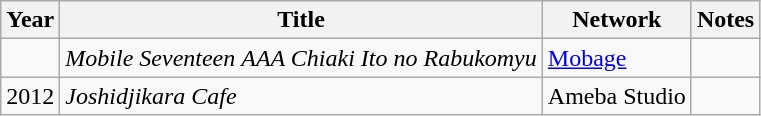<table class="wikitable">
<tr>
<th>Year</th>
<th>Title</th>
<th>Network</th>
<th>Notes</th>
</tr>
<tr>
<td></td>
<td><em>Mobile Seventeen</em> <em>AAA Chiaki Ito no Rabukomyu</em></td>
<td><a href='#'>Mobage</a></td>
<td></td>
</tr>
<tr>
<td>2012</td>
<td><em>Joshidjikara Cafe</em></td>
<td>Ameba Studio</td>
<td></td>
</tr>
</table>
